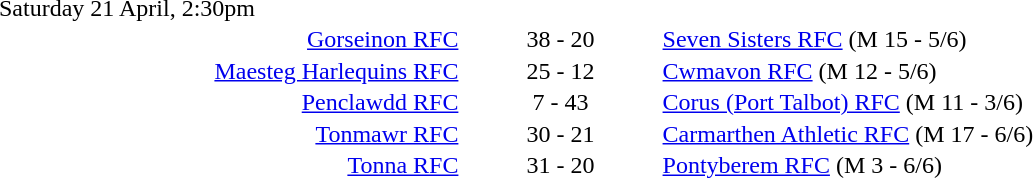<table style="width:70%;" cellspacing="1">
<tr>
<th width=35%></th>
<th width=15%></th>
<th></th>
</tr>
<tr>
<td>Saturday 21 April, 2:30pm</td>
</tr>
<tr>
<td align=right><a href='#'>Gorseinon RFC</a></td>
<td align=center>38 - 20</td>
<td><a href='#'>Seven Sisters RFC</a> (M 15 - 5/6)</td>
</tr>
<tr>
<td align=right><a href='#'>Maesteg Harlequins RFC</a></td>
<td align=center>25 - 12</td>
<td><a href='#'>Cwmavon RFC</a> (M 12 - 5/6)</td>
</tr>
<tr>
<td align=right><a href='#'>Penclawdd RFC</a></td>
<td align=center>7 - 43</td>
<td><a href='#'>Corus (Port Talbot) RFC</a> (M 11 - 3/6)</td>
</tr>
<tr>
<td align=right><a href='#'>Tonmawr RFC</a></td>
<td align=center>30 - 21</td>
<td><a href='#'>Carmarthen Athletic RFC</a> (M 17 - 6/6)</td>
</tr>
<tr>
<td align=right><a href='#'>Tonna RFC</a></td>
<td align=center>31 - 20</td>
<td><a href='#'>Pontyberem RFC</a> (M 3 - 6/6)</td>
</tr>
</table>
